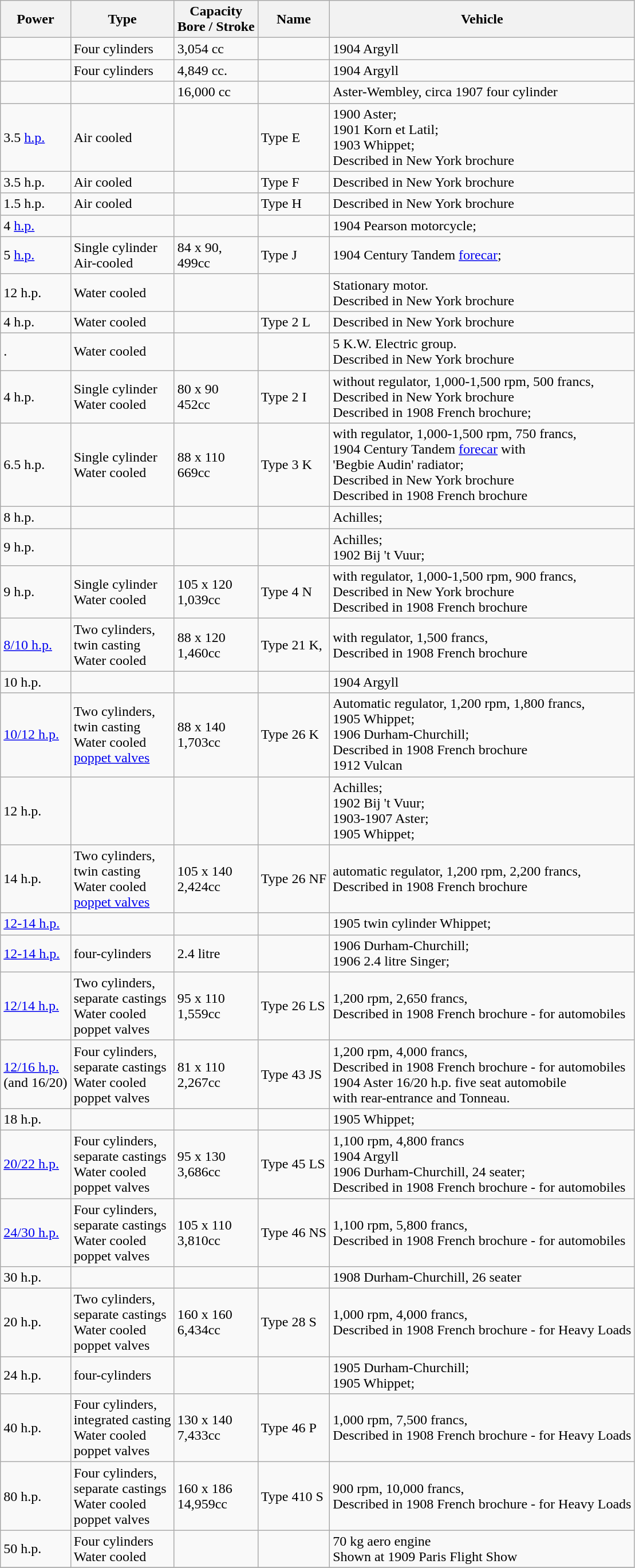<table class="wikitable sortable" style="text-align: left; font-size:100%;">
<tr>
<th>Power</th>
<th>Type</th>
<th>Capacity<br>Bore / Stroke</th>
<th>Name</th>
<th>Vehicle</th>
</tr>
<tr>
<td></td>
<td>Four cylinders</td>
<td>3,054 cc</td>
<td></td>
<td>1904 Argyll</td>
</tr>
<tr>
<td></td>
<td>Four cylinders</td>
<td>4,849 cc.</td>
<td></td>
<td>1904 Argyll</td>
</tr>
<tr>
<td></td>
<td></td>
<td>16,000 cc</td>
<td></td>
<td>Aster-Wembley, circa 1907 four cylinder</td>
</tr>
<tr>
<td>3.5 <a href='#'>h.p.</a></td>
<td>Air cooled</td>
<td></td>
<td>Type E</td>
<td>1900 Aster;<br> 1901 Korn et Latil;<br> 1903 Whippet;<br>Described in New York brochure</td>
</tr>
<tr>
<td>3.5 h.p.</td>
<td>Air cooled</td>
<td></td>
<td>Type F</td>
<td>Described in New York brochure</td>
</tr>
<tr>
<td>1.5 h.p.</td>
<td>Air cooled</td>
<td></td>
<td>Type H</td>
<td>Described in New York brochure</td>
</tr>
<tr>
<td>4 <a href='#'>h.p.</a></td>
<td></td>
<td></td>
<td></td>
<td>1904 Pearson motorcycle;</td>
</tr>
<tr>
<td>5 <a href='#'>h.p.</a></td>
<td>Single cylinder<br>Air-cooled</td>
<td>84 x 90, <br> 499cc</td>
<td>Type J</td>
<td>1904 Century Tandem <a href='#'>forecar</a>;</td>
</tr>
<tr>
<td>12 h.p.</td>
<td>Water cooled</td>
<td></td>
<td></td>
<td>Stationary motor. <br> Described in New York brochure</td>
</tr>
<tr>
<td>4 h.p.</td>
<td>Water cooled</td>
<td></td>
<td>Type 2 L</td>
<td>Described in New York brochure</td>
</tr>
<tr>
<td>.</td>
<td>Water cooled</td>
<td></td>
<td></td>
<td>5 K.W. Electric group.<br> Described in New York brochure</td>
</tr>
<tr>
<td>4 h.p.</td>
<td>Single cylinder<br>Water cooled</td>
<td>80 x 90 <br> 452cc</td>
<td>Type 2 I</td>
<td>without regulator, 1,000-1,500 rpm, 500 francs,<br> Described in New York brochure<br>Described in 1908 French brochure;</td>
</tr>
<tr>
<td>6.5 h.p.</td>
<td>Single cylinder<br>Water cooled</td>
<td>88 x 110 <br> 669cc</td>
<td>Type 3 K</td>
<td>with regulator, 1,000-1,500 rpm, 750 francs,<br>1904 Century Tandem <a href='#'>forecar</a> with <br>'Begbie Audin' radiator;<br> Described in New York brochure<br>Described in 1908 French brochure</td>
</tr>
<tr>
<td>8 h.p.</td>
<td></td>
<td></td>
<td></td>
<td>Achilles;</td>
</tr>
<tr>
<td>9 h.p.</td>
<td></td>
<td></td>
<td></td>
<td>Achilles;<br> 1902 Bij 't Vuur;</td>
</tr>
<tr>
<td>9 h.p.</td>
<td>Single cylinder<br>Water cooled</td>
<td>105 x 120 <br> 1,039cc</td>
<td>Type 4 N</td>
<td>with regulator, 1,000-1,500 rpm, 900 francs,<br> Described in New York brochure <br> Described in 1908 French brochure</td>
</tr>
<tr>
<td><a href='#'>8/10 h.p.</a></td>
<td>Two cylinders,<br>twin casting<br>Water cooled</td>
<td>88 x 120 <br> 1,460cc</td>
<td>Type 21 K,</td>
<td>with regulator, 1,500 francs,<br> Described in 1908 French brochure</td>
</tr>
<tr>
<td>10 h.p.</td>
<td></td>
<td></td>
<td></td>
<td>1904 Argyll</td>
</tr>
<tr>
<td><a href='#'>10/12 h.p.</a></td>
<td>Two cylinders,<br>twin casting<br>Water cooled<br> <a href='#'>poppet valves</a></td>
<td>88 x 140 <br> 1,703cc</td>
<td>Type 26 K</td>
<td>Automatic regulator, 1,200 rpm, 1,800 francs,<br> 1905 Whippet;<br> 1906 Durham-Churchill;<br> Described in 1908 French brochure <br> 1912  Vulcan</td>
</tr>
<tr>
<td>12 h.p.</td>
<td></td>
<td></td>
<td></td>
<td>Achilles;<br> 1902 Bij 't Vuur;<br> 1903-1907 Aster;<br> 1905 Whippet;</td>
</tr>
<tr>
<td>14 h.p.</td>
<td>Two cylinders,<br>twin casting<br>Water cooled<br> <a href='#'>poppet valves</a></td>
<td>105 x 140 <br> 2,424cc</td>
<td>Type 26 NF</td>
<td>automatic regulator, 1,200 rpm, 2,200 francs,<br> Described in 1908 French brochure</td>
</tr>
<tr>
<td><a href='#'>12-14 h.p.</a></td>
<td></td>
<td></td>
<td></td>
<td>1905 twin cylinder Whippet;</td>
</tr>
<tr>
<td><a href='#'>12-14 h.p.</a></td>
<td>four-cylinders</td>
<td>2.4 litre</td>
<td></td>
<td>1906  Durham-Churchill;<br> 1906 2.4 litre Singer;</td>
</tr>
<tr>
<td><a href='#'>12/14 h.p.</a></td>
<td>Two cylinders,<br>separate castings<br>Water cooled<br> poppet valves</td>
<td>95 x 110 <br> 1,559cc</td>
<td>Type 26 LS</td>
<td>1,200 rpm, 2,650 francs,<br> Described in 1908 French brochure - for automobiles</td>
</tr>
<tr>
<td><a href='#'>12/16 h.p.</a>  <br> (and 16/20)</td>
<td>Four cylinders,<br>separate castings<br>Water cooled<br> poppet valves</td>
<td>81 x 110  <br> 2,267cc</td>
<td>Type 43 JS</td>
<td>1,200 rpm, 4,000 francs,<br> Described in 1908 French brochure - for automobiles<br> 1904 Aster 16/20 h.p. five seat automobile<br>with rear-entrance and Tonneau.</td>
</tr>
<tr>
<td>18 h.p.</td>
<td></td>
<td></td>
<td></td>
<td>1905 Whippet;</td>
</tr>
<tr>
<td><a href='#'>20/22 h.p.</a></td>
<td>Four cylinders,<br>separate castings<br>Water cooled<br> poppet valves</td>
<td>95 x 130  <br> 3,686cc</td>
<td>Type 45 LS</td>
<td>1,100 rpm, 4,800 francs<br> 1904 Argyll<br> 1906 Durham-Churchill, 24 seater;<br> Described in 1908 French brochure - for automobiles</td>
</tr>
<tr>
<td><a href='#'>24/30 h.p.</a></td>
<td>Four cylinders,<br>separate castings<br>Water cooled<br> poppet valves</td>
<td>105 x 110 <br> 3,810cc</td>
<td>Type 46 NS</td>
<td>1,100 rpm, 5,800 francs,<br> Described in 1908 French brochure - for automobiles</td>
</tr>
<tr>
<td>30 h.p.</td>
<td></td>
<td></td>
<td></td>
<td>1908 Durham-Churchill, 26 seater</td>
</tr>
<tr>
<td>20 h.p.</td>
<td>Two cylinders,<br>separate castings<br>Water cooled<br> poppet valves</td>
<td>160 x 160 <br> 6,434cc</td>
<td>Type 28 S</td>
<td>1,000 rpm, 4,000 francs,<br> Described in 1908 French brochure - for Heavy Loads</td>
</tr>
<tr>
<td>24 h.p.</td>
<td>four-cylinders</td>
<td></td>
<td></td>
<td>1905 Durham-Churchill;<br> 1905 Whippet;</td>
</tr>
<tr>
<td>40 h.p.</td>
<td>Four cylinders,<br>integrated casting<br>Water cooled<br> poppet valves</td>
<td>130 x 140 <br> 7,433cc</td>
<td>Type 46 P</td>
<td>1,000 rpm, 7,500 francs,<br> Described in 1908 French brochure - for Heavy Loads</td>
</tr>
<tr>
<td>80 h.p.</td>
<td>Four cylinders,<br>separate castings<br>Water cooled<br> poppet valves</td>
<td>160 x 186 <br> 14,959cc</td>
<td>Type 410 S</td>
<td>900 rpm, 10,000 francs,<br> Described in 1908 French brochure - for Heavy Loads</td>
</tr>
<tr>
<td>50 h.p.</td>
<td>Four cylinders<br>Water cooled</td>
<td></td>
<td></td>
<td>70 kg aero engine<br>Shown at 1909 Paris Flight Show</td>
</tr>
<tr>
</tr>
</table>
